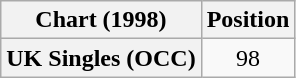<table class="wikitable plainrowheaders" style="text-align:center">
<tr>
<th>Chart (1998)</th>
<th>Position</th>
</tr>
<tr>
<th scope="row">UK Singles (OCC)</th>
<td>98</td>
</tr>
</table>
